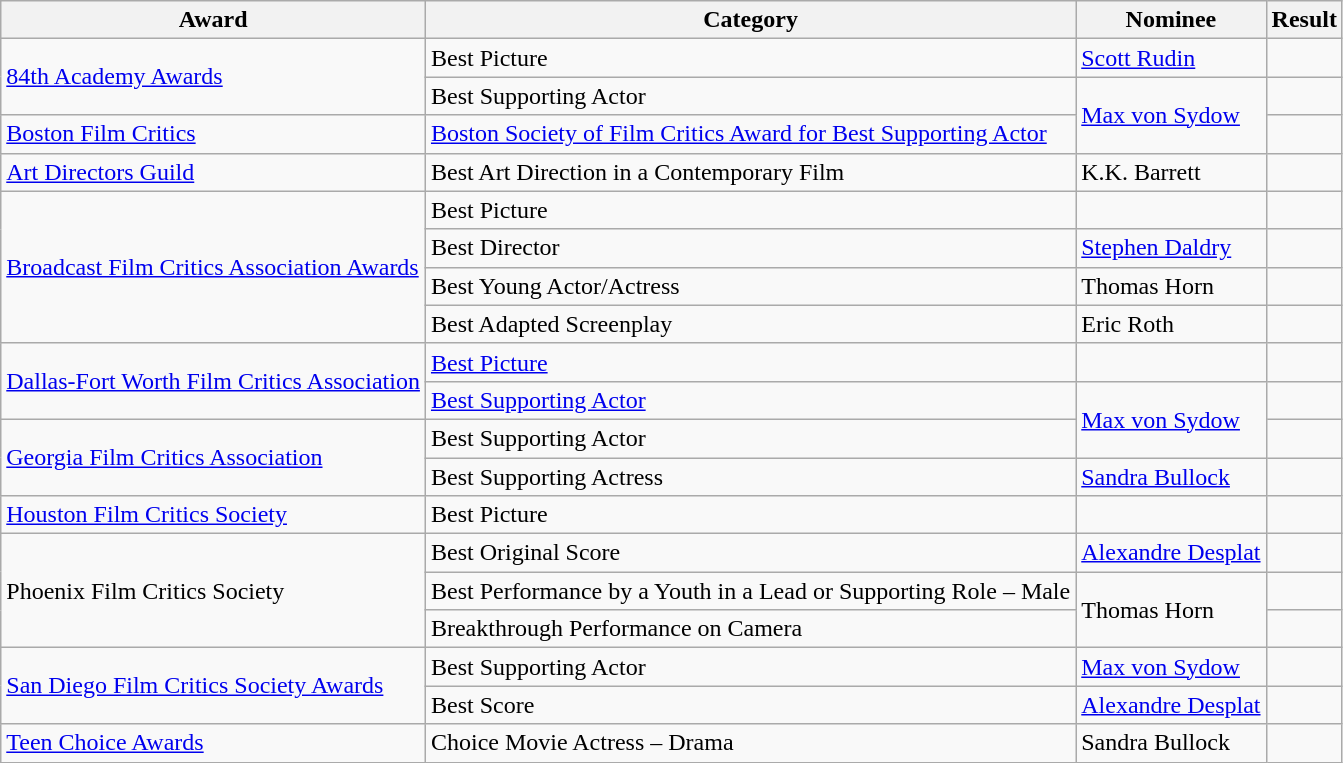<table class=wikitable>
<tr>
<th>Award</th>
<th>Category</th>
<th>Nominee</th>
<th>Result</th>
</tr>
<tr>
<td rowspan=2><a href='#'>84th Academy Awards</a></td>
<td>Best Picture</td>
<td><a href='#'>Scott Rudin</a></td>
<td></td>
</tr>
<tr>
<td>Best Supporting Actor</td>
<td rowspan=2><a href='#'>Max von Sydow</a></td>
<td></td>
</tr>
<tr>
<td><a href='#'>Boston Film Critics</a></td>
<td><a href='#'>Boston Society of Film Critics Award for Best Supporting Actor</a></td>
<td></td>
</tr>
<tr>
<td><a href='#'>Art Directors Guild</a></td>
<td>Best Art Direction in a Contemporary Film</td>
<td>K.K. Barrett</td>
<td></td>
</tr>
<tr>
<td rowspan=4><a href='#'>Broadcast Film Critics Association Awards</a></td>
<td>Best Picture</td>
<td></td>
<td></td>
</tr>
<tr>
<td>Best Director</td>
<td><a href='#'>Stephen Daldry</a></td>
<td></td>
</tr>
<tr>
<td>Best Young Actor/Actress</td>
<td>Thomas Horn</td>
<td></td>
</tr>
<tr>
<td>Best Adapted Screenplay</td>
<td>Eric Roth</td>
<td></td>
</tr>
<tr>
<td rowspan=2><a href='#'>Dallas-Fort Worth Film Critics Association</a></td>
<td><a href='#'>Best Picture</a></td>
<td></td>
<td></td>
</tr>
<tr>
<td><a href='#'>Best Supporting Actor</a></td>
<td rowspan=2><a href='#'>Max von Sydow</a></td>
<td></td>
</tr>
<tr>
<td rowspan=2><a href='#'>Georgia Film Critics Association</a></td>
<td>Best Supporting Actor</td>
<td></td>
</tr>
<tr>
<td>Best Supporting Actress</td>
<td><a href='#'>Sandra Bullock</a></td>
<td></td>
</tr>
<tr>
<td><a href='#'>Houston Film Critics Society</a></td>
<td>Best Picture</td>
<td></td>
<td></td>
</tr>
<tr>
<td rowspan=3>Phoenix Film Critics Society</td>
<td>Best Original Score</td>
<td><a href='#'>Alexandre Desplat</a></td>
<td></td>
</tr>
<tr>
<td>Best Performance by a Youth in a Lead or Supporting Role – Male</td>
<td rowspan=2>Thomas Horn</td>
<td></td>
</tr>
<tr>
<td>Breakthrough Performance on Camera</td>
<td></td>
</tr>
<tr>
<td rowspan=2><a href='#'>San Diego Film Critics Society Awards</a></td>
<td>Best Supporting Actor</td>
<td><a href='#'>Max von Sydow</a></td>
<td></td>
</tr>
<tr>
<td>Best Score</td>
<td><a href='#'>Alexandre Desplat</a></td>
<td></td>
</tr>
<tr>
<td><a href='#'>Teen Choice Awards</a></td>
<td>Choice Movie Actress – Drama</td>
<td>Sandra Bullock</td>
<td></td>
</tr>
</table>
